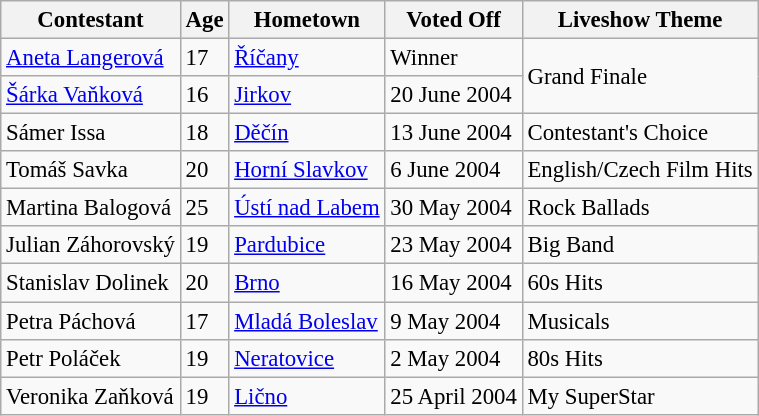<table class="wikitable" style="font-size:95%;">
<tr>
<th>Contestant</th>
<th>Age</th>
<th>Hometown</th>
<th>Voted Off</th>
<th>Liveshow Theme</th>
</tr>
<tr>
<td><a href='#'>Aneta Langerová</a></td>
<td>17</td>
<td><a href='#'>Říčany</a></td>
<td>Winner</td>
<td rowspan="2">Grand Finale</td>
</tr>
<tr>
<td><a href='#'>Šárka Vaňková</a></td>
<td>16</td>
<td><a href='#'>Jirkov</a></td>
<td>20 June 2004</td>
</tr>
<tr>
<td>Sámer Issa</td>
<td>18</td>
<td><a href='#'>Děčín</a></td>
<td>13 June 2004</td>
<td>Contestant's Choice</td>
</tr>
<tr>
<td>Tomáš Savka</td>
<td>20</td>
<td><a href='#'>Horní Slavkov</a></td>
<td>6 June 2004</td>
<td>English/Czech Film Hits</td>
</tr>
<tr>
<td>Martina Balogová</td>
<td>25</td>
<td><a href='#'>Ústí nad Labem</a></td>
<td>30 May 2004</td>
<td>Rock Ballads</td>
</tr>
<tr>
<td>Julian Záhorovský</td>
<td>19</td>
<td><a href='#'>Pardubice</a></td>
<td>23 May 2004</td>
<td>Big Band</td>
</tr>
<tr>
<td>Stanislav Dolinek</td>
<td>20</td>
<td><a href='#'>Brno</a></td>
<td>16 May 2004</td>
<td>60s Hits</td>
</tr>
<tr>
<td>Petra Páchová</td>
<td>17</td>
<td><a href='#'>Mladá Boleslav</a></td>
<td>9 May 2004</td>
<td>Musicals</td>
</tr>
<tr>
<td>Petr Poláček</td>
<td>19</td>
<td><a href='#'>Neratovice</a></td>
<td>2 May 2004</td>
<td>80s Hits</td>
</tr>
<tr>
<td>Veronika Zaňková</td>
<td>19</td>
<td><a href='#'>Lično</a></td>
<td>25 April 2004</td>
<td>My SuperStar</td>
</tr>
</table>
